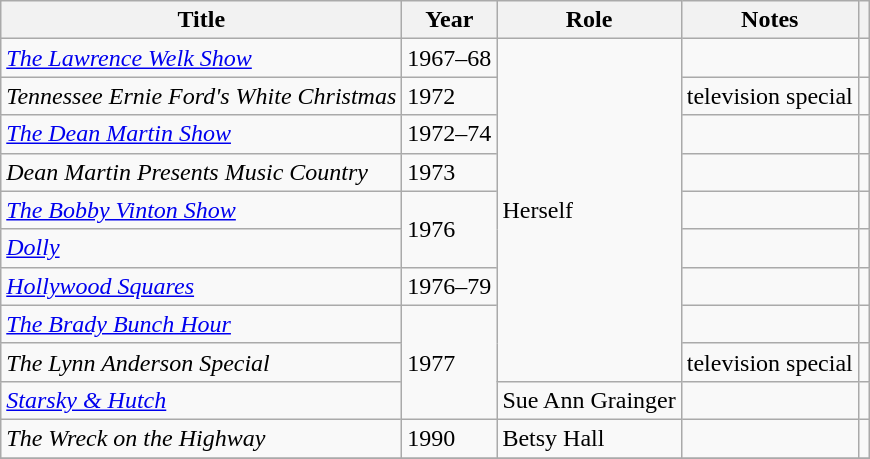<table class="wikitable sortable plainrowheaders">
<tr align="center">
<th scope="col">Title</th>
<th scope="col">Year</th>
<th scope="col">Role</th>
<th scope="col" class="unsortable">Notes</th>
<th></th>
</tr>
<tr>
<td><em><a href='#'>The Lawrence Welk Show</a></em></td>
<td>1967–68</td>
<td rowspan="9">Herself</td>
<td></td>
<td></td>
</tr>
<tr>
<td><em>Tennessee Ernie Ford's White Christmas</em></td>
<td>1972</td>
<td>television special</td>
<td></td>
</tr>
<tr>
<td><em><a href='#'>The Dean Martin Show</a></em></td>
<td>1972–74</td>
<td></td>
<td></td>
</tr>
<tr>
<td><em>Dean Martin Presents Music Country</em></td>
<td>1973</td>
<td></td>
<td></td>
</tr>
<tr>
<td><em><a href='#'>The Bobby Vinton Show</a></em></td>
<td rowspan="2">1976</td>
<td></td>
<td></td>
</tr>
<tr>
<td><em><a href='#'>Dolly</a></em></td>
<td></td>
<td></td>
</tr>
<tr>
<td><em><a href='#'>Hollywood Squares</a></em></td>
<td>1976–79</td>
<td></td>
<td></td>
</tr>
<tr>
<td><em><a href='#'>The Brady Bunch Hour</a></em></td>
<td rowspan="3">1977</td>
<td></td>
<td></td>
</tr>
<tr>
<td><em>The Lynn Anderson Special</em></td>
<td>television special</td>
<td></td>
</tr>
<tr>
<td><em><a href='#'>Starsky & Hutch</a></em></td>
<td>Sue Ann Grainger</td>
<td></td>
<td></td>
</tr>
<tr>
<td><em>The Wreck on the Highway</em></td>
<td>1990</td>
<td>Betsy Hall</td>
<td></td>
<td></td>
</tr>
<tr>
</tr>
</table>
